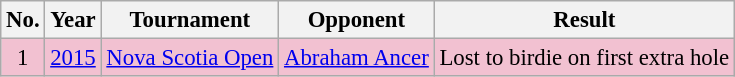<table class="wikitable" style="font-size:95%;">
<tr>
<th>No.</th>
<th>Year</th>
<th>Tournament</th>
<th>Opponent</th>
<th>Result</th>
</tr>
<tr style="background:#F2C1D1;">
<td align=center>1</td>
<td><a href='#'>2015</a></td>
<td><a href='#'>Nova Scotia Open</a></td>
<td> <a href='#'>Abraham Ancer</a></td>
<td>Lost to birdie on first extra hole</td>
</tr>
</table>
